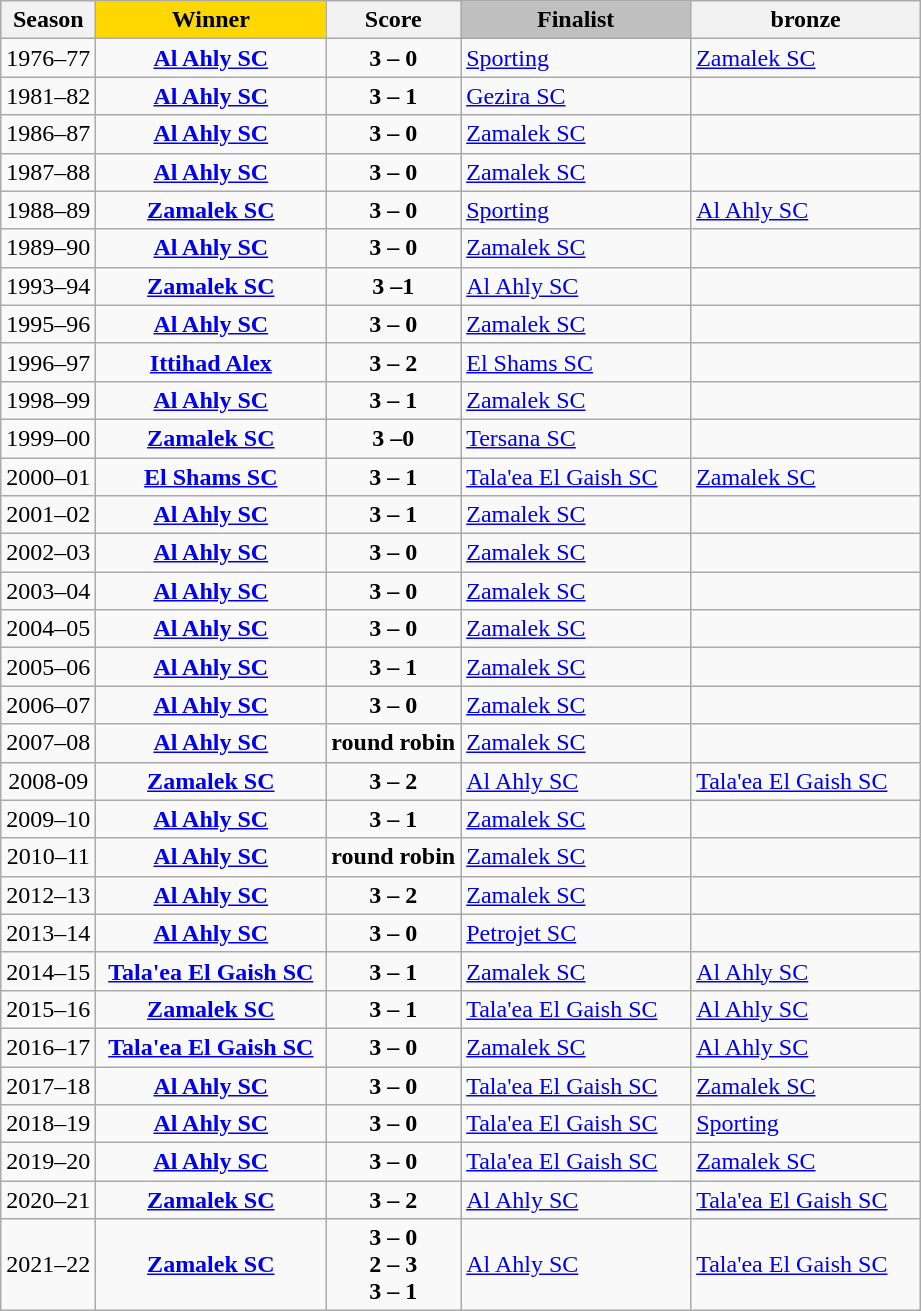<table class="wikitable" style="text-align: left; font-size:100%">
<tr>
<th style="text-align:center">Season</th>
<th width=25% style="background:gold;">Winner</th>
<th style="text-align:center">Score</th>
<th width=25% style="background:silver;">Finalist</th>
<th width=25% style="background:bronze;">bronze</th>
</tr>
<tr>
<td align="center">1976–77</td>
<td align="center"><strong><a href='#'>Al Ahly SC</a></strong></td>
<td align="center"><strong>3 – 0</strong></td>
<td><a href='#'>Sporting</a></td>
<td><a href='#'>Zamalek SC</a></td>
</tr>
<tr>
<td align="center">1981–82</td>
<td align="center"><strong><a href='#'>Al Ahly SC</a></strong></td>
<td align="center"><strong>3 – 1</strong></td>
<td><a href='#'>Gezira SC</a></td>
<td></td>
</tr>
<tr>
<td align="center">1986–87</td>
<td align="center"><strong><a href='#'>Al Ahly SC</a></strong></td>
<td align="center"><strong>3 – 0</strong></td>
<td><a href='#'>Zamalek SC</a></td>
<td></td>
</tr>
<tr>
<td align="center">1987–88</td>
<td align="center"><strong><a href='#'>Al Ahly SC</a></strong></td>
<td align="center"><strong>3 – 0</strong></td>
<td><a href='#'>Zamalek SC</a></td>
<td></td>
</tr>
<tr>
<td align="center">1988–89</td>
<td align="center"><strong><a href='#'>Zamalek SC</a></strong></td>
<td align="center"><strong>3 – 0</strong></td>
<td><a href='#'>Sporting</a></td>
<td><a href='#'>Al Ahly SC</a></td>
</tr>
<tr>
<td align="center">1989–90</td>
<td align="center"><strong><a href='#'>Al Ahly SC</a></strong></td>
<td align="center"><strong>3 – 0</strong></td>
<td><a href='#'>Zamalek SC</a></td>
<td></td>
</tr>
<tr>
<td align="center">1993–94</td>
<td align="center"><strong><a href='#'>Zamalek SC</a></strong></td>
<td align="center"><strong>3 –1</strong></td>
<td><a href='#'>Al Ahly SC</a></td>
<td></td>
</tr>
<tr>
<td align="center">1995–96</td>
<td align="center"><strong><a href='#'>Al Ahly SC</a></strong></td>
<td align="center"><strong>3 – 0</strong></td>
<td><a href='#'>Zamalek SC</a></td>
<td></td>
</tr>
<tr>
<td align="center">1996–97</td>
<td align="center"><strong><a href='#'>Ittihad Alex</a></strong></td>
<td align="center"><strong>3 – 2</strong></td>
<td><a href='#'>El Shams SC</a></td>
<td></td>
</tr>
<tr>
<td align="center">1998–99</td>
<td align="center"><strong><a href='#'>Al Ahly SC</a></strong></td>
<td align="center"><strong>3 – 1</strong></td>
<td><a href='#'>Zamalek SC</a></td>
<td></td>
</tr>
<tr>
<td align="center">1999–00</td>
<td align="center"><strong><a href='#'>Zamalek SC</a></strong></td>
<td align="center"><strong>3 –0</strong></td>
<td><a href='#'>Tersana SC</a></td>
<td></td>
</tr>
<tr>
<td align="center">2000–01</td>
<td align="center"><strong><a href='#'>El Shams SC</a></strong></td>
<td align="center"><strong>3 – 1</strong></td>
<td><a href='#'>Tala'ea El Gaish SC</a></td>
<td><a href='#'>Zamalek SC</a></td>
</tr>
<tr>
<td align="center">2001–02</td>
<td align="center"><strong><a href='#'>Al Ahly SC</a></strong></td>
<td align="center"><strong>3 – 1</strong></td>
<td><a href='#'>Zamalek SC</a></td>
<td></td>
</tr>
<tr>
<td align="center">2002–03</td>
<td align="center"><strong><a href='#'>Al Ahly SC</a></strong></td>
<td align="center"><strong>3 – 0</strong></td>
<td><a href='#'>Zamalek SC</a></td>
<td></td>
</tr>
<tr>
<td align="center">2003–04</td>
<td align="center"><strong><a href='#'>Al Ahly SC</a></strong></td>
<td align="center"><strong>3 – 0</strong></td>
<td><a href='#'>Zamalek SC</a></td>
<td></td>
</tr>
<tr>
<td align="center">2004–05</td>
<td align="center"><strong><a href='#'>Al Ahly SC</a></strong></td>
<td align="center"><strong>3 – 0</strong></td>
<td><a href='#'>Zamalek SC</a></td>
<td></td>
</tr>
<tr>
<td align="center">2005–06</td>
<td align="center"><strong><a href='#'>Al Ahly SC</a></strong></td>
<td align="center"><strong>3 – 1</strong></td>
<td><a href='#'>Zamalek SC</a></td>
<td></td>
</tr>
<tr>
<td align="center">2006–07</td>
<td align="center"><strong><a href='#'>Al Ahly SC</a></strong></td>
<td align="center"><strong>3 – 0</strong></td>
<td><a href='#'>Zamalek SC</a></td>
<td></td>
</tr>
<tr>
<td align="center">2007–08</td>
<td align="center"><strong><a href='#'>Al Ahly SC</a></strong></td>
<td align="center"><strong>round robin</strong></td>
<td><a href='#'>Zamalek SC</a></td>
<td></td>
</tr>
<tr>
<td align="center">2008-09</td>
<td align="center"><strong><a href='#'>Zamalek SC</a></strong></td>
<td align="center"><strong>3 – 2</strong></td>
<td><a href='#'>Al Ahly SC</a></td>
<td><a href='#'>Tala'ea El Gaish SC</a></td>
</tr>
<tr>
<td align="center">2009–10</td>
<td align="center"><strong><a href='#'>Al Ahly SC</a></strong></td>
<td align="center"><strong>3 – 1</strong></td>
<td><a href='#'>Zamalek SC</a></td>
<td></td>
</tr>
<tr>
<td align="center">2010–11</td>
<td align="center"><strong><a href='#'>Al Ahly SC</a></strong></td>
<td align="center"><strong>round robin</strong></td>
<td><a href='#'>Zamalek SC</a></td>
<td></td>
</tr>
<tr>
<td align="center">2012–13</td>
<td align="center"><strong><a href='#'>Al Ahly SC</a></strong></td>
<td align="center"><strong>3 – 2</strong></td>
<td><a href='#'>Zamalek SC</a></td>
<td></td>
</tr>
<tr>
<td align="center">2013–14</td>
<td align="center"><strong><a href='#'>Al Ahly SC</a></strong></td>
<td align="center"><strong>3 – 0</strong></td>
<td><a href='#'>Petrojet SC</a></td>
<td></td>
</tr>
<tr>
<td align="center">2014–15</td>
<td align="center"><strong><a href='#'>Tala'ea El Gaish SC</a></strong></td>
<td align="center"><strong>3 – 1</strong></td>
<td><a href='#'>Zamalek SC</a></td>
<td><a href='#'>Al Ahly SC</a></td>
</tr>
<tr>
<td align="center">2015–16</td>
<td align="center"><strong><a href='#'>Zamalek SC</a></strong></td>
<td align="center"><strong>3 – 1</strong></td>
<td><a href='#'>Tala'ea El Gaish SC</a></td>
<td><a href='#'>Al Ahly SC</a></td>
</tr>
<tr>
<td align="center">2016–17</td>
<td align="center"><strong><a href='#'>Tala'ea El Gaish SC</a></strong></td>
<td align="center"><strong>3 – 0</strong></td>
<td><a href='#'>Zamalek SC</a></td>
<td><a href='#'>Al Ahly SC</a></td>
</tr>
<tr>
<td align="center">2017–18</td>
<td align="center"><strong><a href='#'>Al Ahly SC</a></strong></td>
<td align="center"><strong>3 – 0</strong></td>
<td><a href='#'>Tala'ea El Gaish SC</a></td>
<td><a href='#'>Zamalek SC</a></td>
</tr>
<tr>
<td align="center">2018–19</td>
<td align="center"><strong><a href='#'>Al Ahly SC</a></strong></td>
<td align="center"><strong>3 – 0</strong></td>
<td><a href='#'>Tala'ea El Gaish SC</a></td>
<td><a href='#'>Sporting</a></td>
</tr>
<tr>
<td align="center">2019–20</td>
<td align="center"><strong><a href='#'>Al Ahly SC</a></strong></td>
<td align="center"><strong>3 – 0</strong></td>
<td><a href='#'>Tala'ea El Gaish SC</a></td>
<td><a href='#'>Zamalek SC</a></td>
</tr>
<tr>
<td align="center">2020–21</td>
<td align="center"><strong><a href='#'>Zamalek SC</a></strong></td>
<td align="center"><strong>3 – 2</strong></td>
<td><a href='#'>Al Ahly SC</a></td>
<td><a href='#'>Tala'ea El Gaish SC</a></td>
</tr>
<tr>
<td align="center">2021–22</td>
<td align="center"><strong><a href='#'>Zamalek SC</a></strong></td>
<td align="center"><strong>3 – 0</strong><br><strong>2 – 3</strong><br><strong>3 – 1</strong></td>
<td><a href='#'>Al Ahly SC</a></td>
<td><a href='#'>Tala'ea El Gaish SC</a></td>
</tr>
</table>
